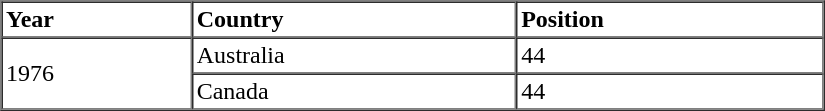<table border="1" cellspacing="0" cellpadding="2" style="width:550px;">
<tr>
<th align="left">Year</th>
<th align="left">Country</th>
<th align="left">Position</th>
</tr>
<tr>
<td align="left" rowspan="2">1976</td>
<td align="left">Australia</td>
<td align="left">44</td>
</tr>
<tr>
<td align="left">Canada</td>
<td align="left">44</td>
</tr>
</table>
